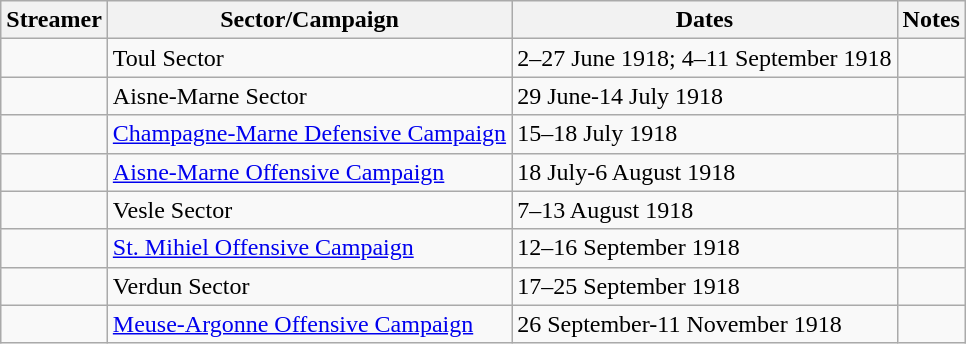<table class="wikitable">
<tr>
<th>Streamer</th>
<th>Sector/Campaign</th>
<th>Dates</th>
<th>Notes</th>
</tr>
<tr>
<td></td>
<td>Toul Sector</td>
<td>2–27 June 1918; 4–11 September 1918</td>
<td></td>
</tr>
<tr>
<td></td>
<td>Aisne-Marne Sector</td>
<td>29 June-14 July 1918</td>
<td></td>
</tr>
<tr>
<td></td>
<td><a href='#'>Champagne-Marne Defensive Campaign</a></td>
<td>15–18 July 1918</td>
<td></td>
</tr>
<tr>
<td></td>
<td><a href='#'>Aisne-Marne Offensive Campaign</a></td>
<td>18 July-6 August 1918</td>
<td></td>
</tr>
<tr>
<td></td>
<td>Vesle Sector</td>
<td>7–13 August 1918</td>
<td></td>
</tr>
<tr>
<td></td>
<td><a href='#'>St. Mihiel Offensive Campaign</a></td>
<td>12–16 September 1918</td>
<td></td>
</tr>
<tr>
<td></td>
<td>Verdun Sector</td>
<td>17–25 September 1918</td>
<td></td>
</tr>
<tr>
<td></td>
<td><a href='#'>Meuse-Argonne Offensive Campaign</a></td>
<td>26 September-11 November 1918</td>
<td></td>
</tr>
</table>
